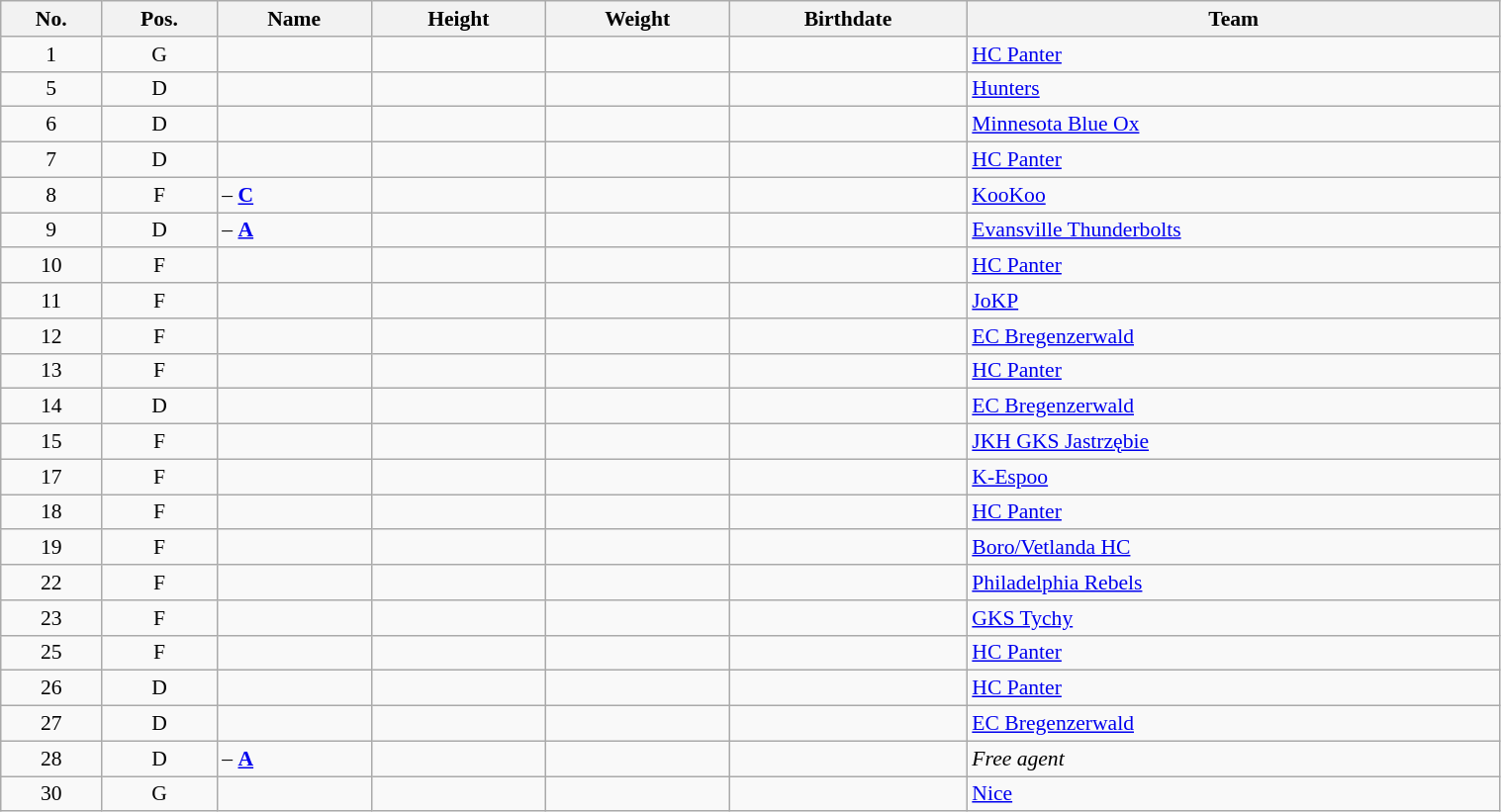<table width="80%" class="wikitable sortable" style="font-size: 90%; text-align: center;">
<tr>
<th>No.</th>
<th>Pos.</th>
<th>Name</th>
<th>Height</th>
<th>Weight</th>
<th>Birthdate</th>
<th>Team</th>
</tr>
<tr>
<td>1</td>
<td>G</td>
<td align=left></td>
<td></td>
<td></td>
<td></td>
<td align=left> <a href='#'>HC Panter</a></td>
</tr>
<tr>
<td>5</td>
<td>D</td>
<td align=left></td>
<td></td>
<td></td>
<td></td>
<td align=left> <a href='#'>Hunters</a></td>
</tr>
<tr>
<td>6</td>
<td>D</td>
<td align=left></td>
<td></td>
<td></td>
<td></td>
<td align=left> <a href='#'>Minnesota Blue Ox</a></td>
</tr>
<tr>
<td>7</td>
<td>D</td>
<td align=left></td>
<td></td>
<td></td>
<td></td>
<td align=left> <a href='#'>HC Panter</a></td>
</tr>
<tr>
<td>8</td>
<td>F</td>
<td align=left> – <strong><a href='#'>C</a></strong></td>
<td></td>
<td></td>
<td></td>
<td align=left> <a href='#'>KooKoo</a></td>
</tr>
<tr>
<td>9</td>
<td>D</td>
<td align=left> – <strong><a href='#'>A</a></strong></td>
<td></td>
<td></td>
<td></td>
<td align=left> <a href='#'>Evansville Thunderbolts</a></td>
</tr>
<tr>
<td>10</td>
<td>F</td>
<td align=left></td>
<td></td>
<td></td>
<td></td>
<td align=left> <a href='#'>HC Panter</a></td>
</tr>
<tr>
<td>11</td>
<td>F</td>
<td align=left></td>
<td></td>
<td></td>
<td></td>
<td align=left> <a href='#'>JoKP</a></td>
</tr>
<tr>
<td>12</td>
<td>F</td>
<td align=left></td>
<td></td>
<td></td>
<td></td>
<td align=left> <a href='#'>EC Bregenzerwald</a></td>
</tr>
<tr>
<td>13</td>
<td>F</td>
<td align=left></td>
<td></td>
<td></td>
<td></td>
<td align=left> <a href='#'>HC Panter</a></td>
</tr>
<tr>
<td>14</td>
<td>D</td>
<td align=left></td>
<td></td>
<td></td>
<td></td>
<td align=left> <a href='#'>EC Bregenzerwald</a></td>
</tr>
<tr>
<td>15</td>
<td>F</td>
<td align=left></td>
<td></td>
<td></td>
<td></td>
<td align=left> <a href='#'>JKH GKS Jastrzębie</a></td>
</tr>
<tr>
<td>17</td>
<td>F</td>
<td align=left></td>
<td></td>
<td></td>
<td></td>
<td align=left> <a href='#'>K-Espoo</a></td>
</tr>
<tr>
<td>18</td>
<td>F</td>
<td align=left></td>
<td></td>
<td></td>
<td></td>
<td align=left> <a href='#'>HC Panter</a></td>
</tr>
<tr>
<td>19</td>
<td>F</td>
<td align=left></td>
<td></td>
<td></td>
<td></td>
<td align=left> <a href='#'>Boro/Vetlanda HC</a></td>
</tr>
<tr>
<td>22</td>
<td>F</td>
<td align=left></td>
<td></td>
<td></td>
<td></td>
<td align=left> <a href='#'>Philadelphia Rebels</a></td>
</tr>
<tr>
<td>23</td>
<td>F</td>
<td align=left></td>
<td></td>
<td></td>
<td></td>
<td align=left> <a href='#'>GKS Tychy</a></td>
</tr>
<tr>
<td>25</td>
<td>F</td>
<td align=left></td>
<td></td>
<td></td>
<td></td>
<td align=left> <a href='#'>HC Panter</a></td>
</tr>
<tr>
<td>26</td>
<td>D</td>
<td align=left></td>
<td></td>
<td></td>
<td></td>
<td align=left> <a href='#'>HC Panter</a></td>
</tr>
<tr>
<td>27</td>
<td>D</td>
<td align=left></td>
<td></td>
<td></td>
<td></td>
<td align=left> <a href='#'>EC Bregenzerwald</a></td>
</tr>
<tr>
<td>28</td>
<td>D</td>
<td align=left> – <strong><a href='#'>A</a></strong></td>
<td></td>
<td></td>
<td></td>
<td align=left><em>Free agent</em></td>
</tr>
<tr>
<td>30</td>
<td>G</td>
<td align=left></td>
<td></td>
<td></td>
<td></td>
<td align=left> <a href='#'>Nice</a></td>
</tr>
</table>
